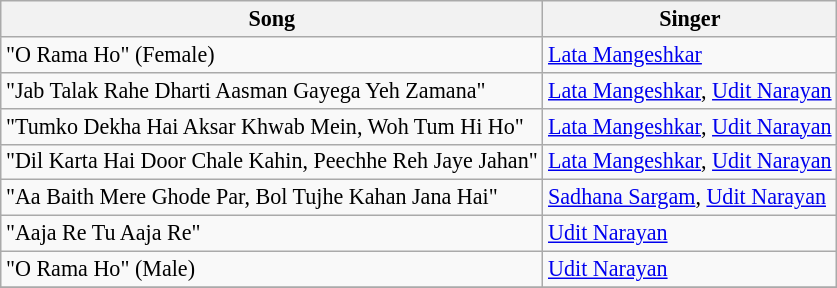<table class="wikitable" style="font-size:92%">
<tr>
<th>Song</th>
<th>Singer</th>
</tr>
<tr>
<td>"O Rama Ho" (Female)</td>
<td><a href='#'>Lata Mangeshkar</a></td>
</tr>
<tr>
<td>"Jab Talak Rahe Dharti Aasman Gayega Yeh Zamana"</td>
<td><a href='#'>Lata Mangeshkar</a>, <a href='#'>Udit Narayan</a></td>
</tr>
<tr>
<td>"Tumko Dekha Hai Aksar Khwab Mein, Woh Tum Hi Ho"</td>
<td><a href='#'>Lata Mangeshkar</a>, <a href='#'>Udit Narayan</a></td>
</tr>
<tr>
<td>"Dil Karta Hai Door Chale Kahin, Peechhe Reh Jaye Jahan"</td>
<td><a href='#'>Lata Mangeshkar</a>, <a href='#'>Udit Narayan</a></td>
</tr>
<tr>
<td>"Aa Baith Mere Ghode Par, Bol Tujhe Kahan Jana Hai"</td>
<td><a href='#'>Sadhana Sargam</a>, <a href='#'>Udit Narayan</a></td>
</tr>
<tr>
<td>"Aaja Re Tu Aaja Re"</td>
<td><a href='#'>Udit Narayan</a></td>
</tr>
<tr>
<td>"O Rama Ho" (Male)</td>
<td><a href='#'>Udit Narayan</a></td>
</tr>
<tr>
</tr>
</table>
